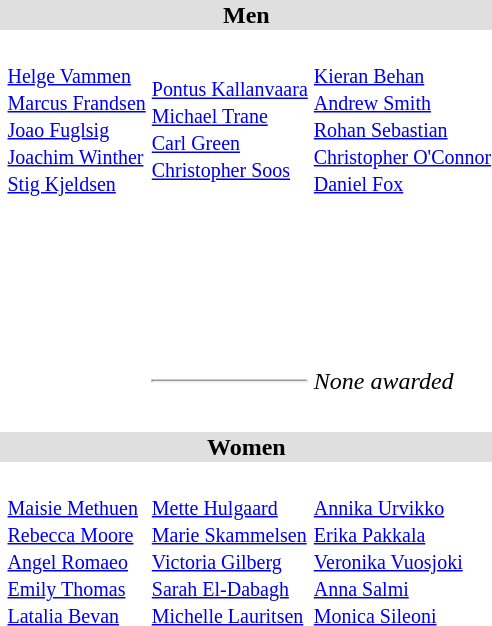<table>
<tr style="background:#dfdfdf;">
<td colspan="4" style="text-align:center;"><strong>Men</strong></td>
</tr>
<tr>
<th scope=row style="text-align:left"><br></th>
<td> <br><small> <a href='#'>Helge Vammen</a> <br> <a href='#'>Marcus Frandsen</a> <br> <a href='#'>Joao Fuglsig</a> <br> <a href='#'>Joachim Winther</a> <br> <a href='#'>Stig Kjeldsen</a> </small></td>
<td> <br><small> <a href='#'>Pontus Kallanvaara</a> <br> <a href='#'>Michael Trane</a> <br> <a href='#'>Carl Green</a> <br> <a href='#'>Christopher Soos</a> </small></td>
<td> <br><small> <a href='#'>Kieran Behan</a> <br> <a href='#'>Andrew Smith</a> <br> <a href='#'>Rohan Sebastian</a> <br> <a href='#'>Christopher O'Connor</a> <br> <a href='#'>Daniel Fox</a> </small></td>
</tr>
<tr>
<th scope=row style="text-align:left"><br></th>
<td></td>
<td></td>
<td></td>
</tr>
<tr>
<th scope=row style="text-align:left"><br></th>
<td></td>
<td></td>
<td></td>
</tr>
<tr>
<th scope=row style="text-align:left"><br></th>
<td></td>
<td></td>
<td></td>
</tr>
<tr>
<th scope=row style="text-align:left"><br></th>
<td></td>
<td></td>
<td></td>
</tr>
<tr>
<th scope=row style="text-align:left"><br></th>
<td></td>
<td></td>
<td></td>
</tr>
<tr>
<th scope=row style="text-align:left"><br></th>
<td></td>
<td><hr></td>
<td><em>None awarded</em></td>
</tr>
<tr>
<th scope=row style="text-align:left"><br></th>
<td></td>
<td></td>
<td></td>
</tr>
<tr style="background:#dfdfdf;">
<td colspan="4" style="text-align:center;"><strong>Women</strong></td>
</tr>
<tr>
<th scope=row style="text-align:left"><br></th>
<td> <br><small> <a href='#'>Maisie Methuen</a> <br> <a href='#'>Rebecca Moore</a> <br> <a href='#'>Angel Romaeo</a> <br> <a href='#'>Emily Thomas</a> <br> <a href='#'>Latalia Bevan</a> </small></td>
<td> <br><small> <a href='#'>Mette Hulgaard</a> <br> <a href='#'>Marie Skammelsen</a> <br> <a href='#'>Victoria Gilberg</a> <br> <a href='#'>Sarah El-Dabagh</a> <br> <a href='#'>Michelle Lauritsen</a> </small></td>
<td> <br><small> <a href='#'>Annika Urvikko</a> <br> <a href='#'>Erika Pakkala</a> <br> <a href='#'>Veronika Vuosjoki</a> <br> <a href='#'>Anna Salmi</a> <br> <a href='#'>Monica Sileoni</a> </small></td>
</tr>
<tr>
<th scope=row style="text-align:left"><br></th>
<td></td>
<td></td>
<td></td>
</tr>
<tr>
<th scope=row style="text-align:left"><br></th>
<td></td>
<td></td>
<td></td>
</tr>
<tr>
<th scope=row style="text-align:left"><br></th>
<td></td>
<td></td>
<td></td>
</tr>
<tr>
<th scope=row style="text-align:left"><br></th>
<td></td>
<td></td>
<td></td>
</tr>
<tr>
<th scope=row style="text-align:left"><br></th>
<td></td>
<td></td>
<td></td>
</tr>
</table>
